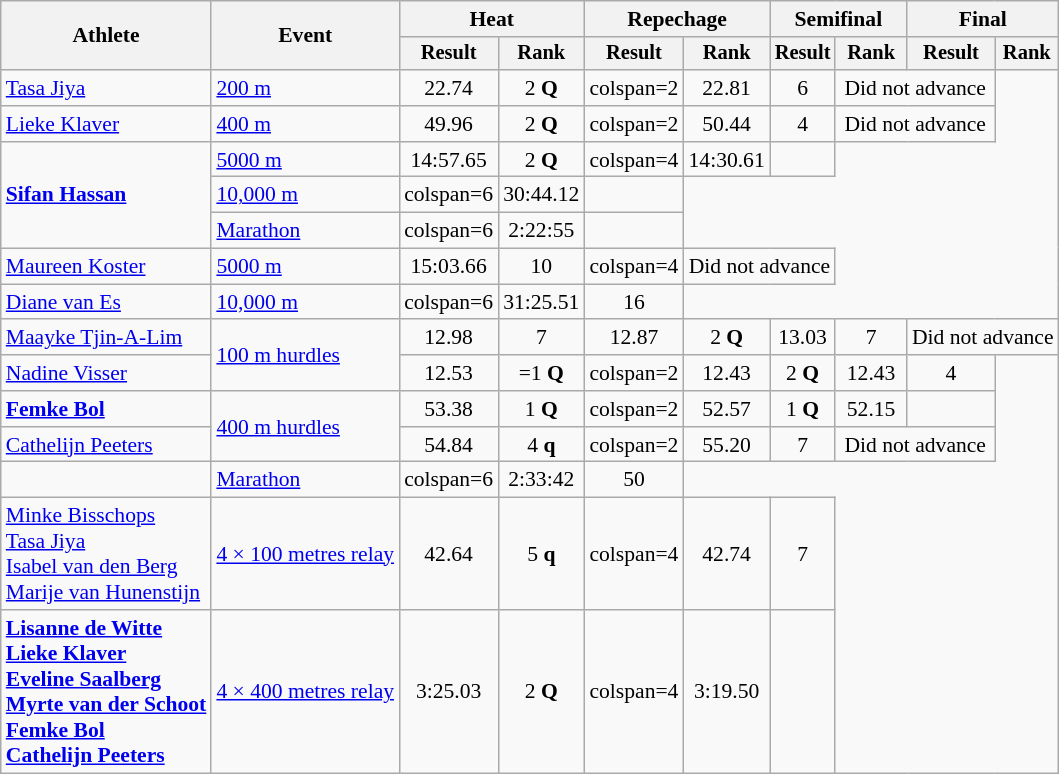<table class="wikitable" style="font-size:90%">
<tr>
<th rowspan="2">Athlete</th>
<th rowspan="2">Event</th>
<th colspan="2">Heat</th>
<th colspan="2">Repechage</th>
<th colspan="2">Semifinal</th>
<th colspan="2">Final</th>
</tr>
<tr style="font-size:95%">
<th>Result</th>
<th>Rank</th>
<th>Result</th>
<th>Rank</th>
<th>Result</th>
<th>Rank</th>
<th>Result</th>
<th>Rank</th>
</tr>
<tr align=center>
<td align=left><a href='#'>Tasa Jiya</a></td>
<td align=left><a href='#'>200 m</a></td>
<td>22.74</td>
<td>2 <strong>Q</strong></td>
<td>colspan=2 </td>
<td>22.81</td>
<td>6</td>
<td colspan=2>Did not advance</td>
</tr>
<tr align=center>
<td align=left><a href='#'>Lieke Klaver</a></td>
<td align=left><a href='#'>400 m</a></td>
<td>49.96</td>
<td>2 <strong>Q</strong></td>
<td>colspan=2 </td>
<td>50.44</td>
<td>4</td>
<td colspan=2>Did not advance</td>
</tr>
<tr align=center>
<td align=left rowspan=3><strong><a href='#'>Sifan Hassan</a></strong></td>
<td align=left><a href='#'>5000 m</a></td>
<td>14:57.65</td>
<td>2 <strong>Q</strong></td>
<td>colspan=4 </td>
<td>14:30.61</td>
<td></td>
</tr>
<tr align=center>
<td align=left><a href='#'>10,000 m</a></td>
<td>colspan=6 </td>
<td>30:44.12</td>
<td></td>
</tr>
<tr align=center>
<td align=left><a href='#'>Marathon</a></td>
<td>colspan=6</td>
<td>2:22:55 <strong></strong></td>
<td></td>
</tr>
<tr align=center>
<td align=left><a href='#'>Maureen Koster</a></td>
<td align=left><a href='#'>5000 m</a></td>
<td>15:03.66</td>
<td>10</td>
<td>colspan=4 </td>
<td colspan=2>Did not advance</td>
</tr>
<tr align=center>
<td align=left><a href='#'>Diane van Es</a></td>
<td align=left><a href='#'>10,000 m</a></td>
<td>colspan=6 </td>
<td>31:25.51</td>
<td>16</td>
</tr>
<tr align=center>
<td align=left><a href='#'>Maayke Tjin-A-Lim</a></td>
<td align=left rowspan=2><a href='#'>100 m hurdles</a></td>
<td>12.98</td>
<td>7</td>
<td>12.87</td>
<td>2 <strong>Q</strong></td>
<td>13.03</td>
<td>7</td>
<td colspan=2>Did not advance</td>
</tr>
<tr align=center>
<td align=left><a href='#'>Nadine Visser</a></td>
<td>12.53</td>
<td>=1 <strong>Q</strong></td>
<td>colspan=2 </td>
<td>12.43</td>
<td>2 <strong>Q</strong></td>
<td>12.43</td>
<td>4</td>
</tr>
<tr align=center>
<td align=left><strong><a href='#'>Femke Bol</a></strong></td>
<td align=left rowspan="2"><a href='#'>400 m hurdles</a></td>
<td>53.38</td>
<td>1 <strong>Q</strong></td>
<td>colspan=2 </td>
<td>52.57</td>
<td>1 <strong>Q</strong></td>
<td>52.15</td>
<td></td>
</tr>
<tr align=center>
<td align=left><a href='#'>Cathelijn Peeters</a></td>
<td>54.84</td>
<td>4 <strong>q</strong></td>
<td>colspan=2 </td>
<td>55.20</td>
<td>7</td>
<td colspan=2>Did not advance</td>
</tr>
<tr align=center>
<td align=left></td>
<td align=left><a href='#'>Marathon</a></td>
<td>colspan=6 </td>
<td>2:33:42</td>
<td>50</td>
</tr>
<tr align=center>
<td align=left><a href='#'>Minke Bisschops</a><br><a href='#'>Tasa Jiya</a><br><a href='#'>Isabel van den Berg</a><br><a href='#'>Marije van Hunenstijn</a></td>
<td align=left><a href='#'>4 × 100 metres relay</a></td>
<td>42.64</td>
<td>5 <strong>q</strong></td>
<td>colspan=4 </td>
<td>42.74</td>
<td>7</td>
</tr>
<tr align=center>
<td align=left><strong><a href='#'>Lisanne de Witte</a><br><a href='#'>Lieke Klaver</a><br><a href='#'>Eveline Saalberg</a><br><a href='#'>Myrte van der Schoot</a><br><a href='#'>Femke Bol</a><br><a href='#'>Cathelijn Peeters</a></strong></td>
<td align=left><a href='#'>4 × 400 metres relay</a></td>
<td>3:25.03</td>
<td>2 <strong>Q</strong></td>
<td>colspan=4 </td>
<td>3:19.50 <strong></strong></td>
<td></td>
</tr>
</table>
